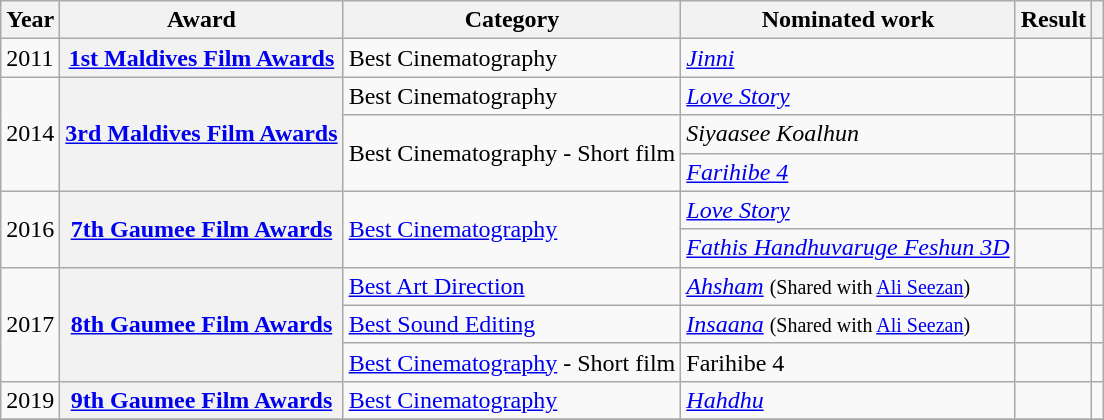<table class="wikitable plainrowheaders sortable">
<tr>
<th scope="col">Year</th>
<th scope="col">Award</th>
<th scope="col">Category</th>
<th scope="col">Nominated work</th>
<th scope="col">Result</th>
<th scope="col" class="unsortable"></th>
</tr>
<tr>
<td>2011</td>
<th scope="row"><a href='#'>1st Maldives Film Awards</a></th>
<td>Best Cinematography</td>
<td><em><a href='#'>Jinni</a></em></td>
<td></td>
<td style="text-align:center;"></td>
</tr>
<tr>
<td rowspan="3">2014</td>
<th scope="row" rowspan="3"><a href='#'>3rd Maldives Film Awards</a></th>
<td>Best Cinematography</td>
<td><em><a href='#'>Love Story</a></em></td>
<td></td>
<td style="text-align: center;"></td>
</tr>
<tr>
<td rowspan="2">Best Cinematography - Short film</td>
<td><em>Siyaasee Koalhun</em></td>
<td></td>
<td style="text-align: center;"></td>
</tr>
<tr>
<td><em><a href='#'>Farihibe 4</a></em></td>
<td></td>
<td style="text-align: center;"></td>
</tr>
<tr>
<td rowspan="2">2016</td>
<th scope="row" rowspan="2"><a href='#'>7th Gaumee Film Awards</a></th>
<td rowspan="2"><a href='#'>Best Cinematography</a></td>
<td><em><a href='#'>Love Story</a></em></td>
<td></td>
<td style="text-align:center;"></td>
</tr>
<tr>
<td><em><a href='#'>Fathis Handhuvaruge Feshun 3D</a></em></td>
<td></td>
<td style="text-align:center;"></td>
</tr>
<tr>
<td rowspan="3">2017</td>
<th scope="row" rowspan="3"><a href='#'>8th Gaumee Film Awards</a></th>
<td><a href='#'>Best Art Direction</a></td>
<td><em><a href='#'>Ahsham</a></em> <small>(Shared with <a href='#'>Ali Seezan</a>)</small></td>
<td></td>
<td style="text-align:center;"></td>
</tr>
<tr>
<td><a href='#'>Best Sound Editing</a></td>
<td><em><a href='#'>Insaana</a></em> <small>(Shared with <a href='#'>Ali Seezan</a>)</small></td>
<td></td>
<td style="text-align:center;"></td>
</tr>
<tr>
<td><a href='#'>Best Cinematography</a> - Short film</td>
<td>Farihibe 4</td>
<td></td>
<td style="text-align:center;"></td>
</tr>
<tr>
<td>2019</td>
<th scope="row"><a href='#'>9th Gaumee Film Awards</a></th>
<td><a href='#'>Best Cinematography</a></td>
<td><em><a href='#'>Hahdhu</a></em></td>
<td></td>
<td style="text-align:center;"></td>
</tr>
<tr>
</tr>
</table>
